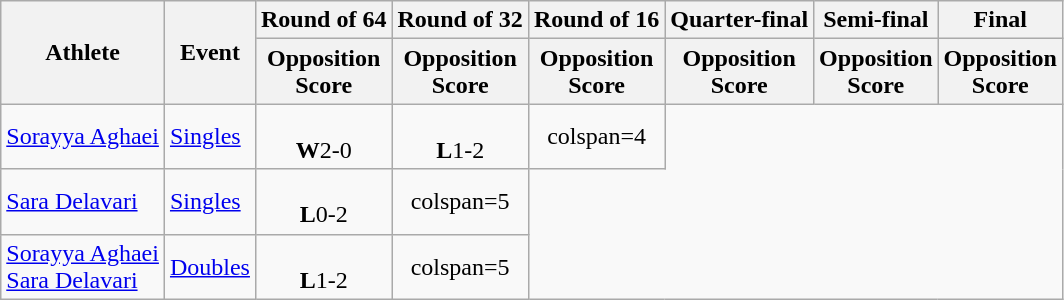<table class=wikitable style="align:center; white-space:nowrap">
<tr>
<th rowspan=2>Athlete</th>
<th rowspan=2>Event</th>
<th>Round of 64</th>
<th>Round of 32</th>
<th>Round of 16</th>
<th>Quarter-final</th>
<th>Semi-final</th>
<th>Final</th>
</tr>
<tr>
<th>Opposition<br>Score</th>
<th>Opposition<br>Score</th>
<th>Opposition<br>Score</th>
<th>Opposition<br>Score</th>
<th>Opposition<br>Score</th>
<th>Opposition<br>Score</th>
</tr>
<tr align=center>
<td align-left><a href='#'>Sorayya Aghaei</a></td>
<td align=left><a href='#'>Singles</a></td>
<td><br><strong>W</strong>2-0</td>
<td><br><strong>L</strong>1-2</td>
<td>colspan=4 </td>
</tr>
<tr align=center>
<td align=left><a href='#'>Sara Delavari</a></td>
<td align=left><a href='#'>Singles</a></td>
<td><br><strong>L</strong>0-2</td>
<td>colspan=5 </td>
</tr>
<tr align=center>
<td align=left><a href='#'>Sorayya Aghaei</a><br><a href='#'>Sara Delavari</a></td>
<td align=left><a href='#'>Doubles</a></td>
<td><br><strong>L</strong>1-2</td>
<td>colspan=5 </td>
</tr>
</table>
